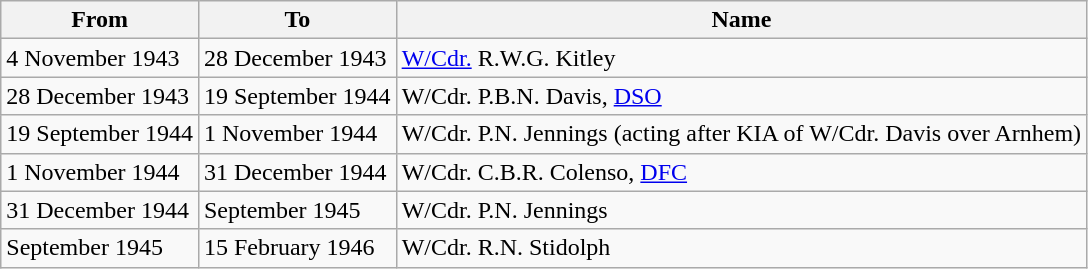<table class="wikitable">
<tr>
<th>From</th>
<th>To</th>
<th>Name</th>
</tr>
<tr>
<td>4 November 1943</td>
<td>28 December 1943</td>
<td><a href='#'>W/Cdr.</a> R.W.G. Kitley</td>
</tr>
<tr>
<td>28 December 1943</td>
<td>19 September 1944</td>
<td>W/Cdr. P.B.N. Davis, <a href='#'>DSO</a></td>
</tr>
<tr>
<td>19 September 1944</td>
<td>1 November 1944</td>
<td>W/Cdr. P.N. Jennings (acting after KIA of W/Cdr. Davis over Arnhem)</td>
</tr>
<tr>
<td>1 November 1944</td>
<td>31 December 1944</td>
<td>W/Cdr. C.B.R. Colenso, <a href='#'>DFC</a></td>
</tr>
<tr>
<td>31 December 1944</td>
<td>September 1945</td>
<td>W/Cdr. P.N. Jennings</td>
</tr>
<tr>
<td>September 1945</td>
<td>15 February 1946</td>
<td>W/Cdr. R.N. Stidolph</td>
</tr>
</table>
